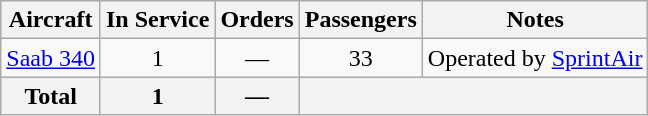<table class="wikitable" style="border-collapse:collapse">
<tr>
<th>Aircraft</th>
<th>In Service</th>
<th>Orders</th>
<th>Passengers</th>
<th>Notes</th>
</tr>
<tr>
<td><a href='#'>Saab 340</a></td>
<td align="center">1</td>
<td align="center">—</td>
<td align="center">33</td>
<td>Operated by <a href='#'>SprintAir</a></td>
</tr>
<tr>
<th>Total</th>
<th>1</th>
<th>—</th>
<th colspan="2"></th>
</tr>
</table>
